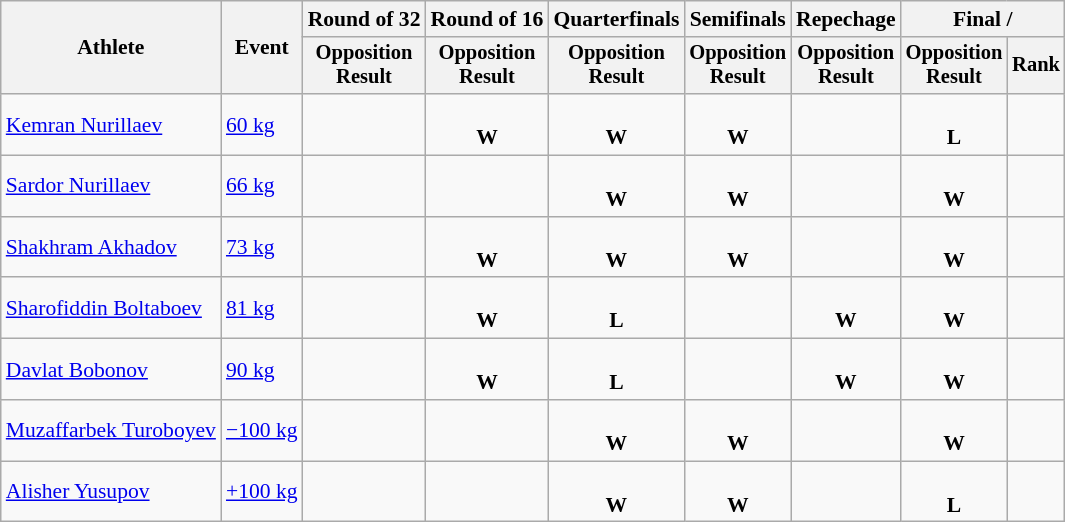<table class=wikitable style=font-size:90%;text-align:center>
<tr>
<th rowspan=2>Athlete</th>
<th rowspan=2>Event</th>
<th>Round of 32</th>
<th>Round of 16</th>
<th>Quarterfinals</th>
<th>Semifinals</th>
<th>Repechage</th>
<th colspan=2>Final / </th>
</tr>
<tr style=font-size:95%>
<th>Opposition<br>Result</th>
<th>Opposition<br>Result</th>
<th>Opposition<br>Result</th>
<th>Opposition<br>Result</th>
<th>Opposition<br>Result</th>
<th>Opposition<br>Result</th>
<th>Rank</th>
</tr>
<tr>
<td align=left><a href='#'>Kemran Nurillaev</a></td>
<td align=left><a href='#'>60 kg</a></td>
<td></td>
<td><br><strong>W</strong></td>
<td><br><strong>W</strong></td>
<td><br><strong>W</strong></td>
<td></td>
<td><br><strong>L</strong></td>
<td></td>
</tr>
<tr>
<td align=left><a href='#'>Sardor Nurillaev</a></td>
<td align=left><a href='#'>66 kg</a></td>
<td></td>
<td></td>
<td><br><strong>W</strong></td>
<td><br><strong>W</strong></td>
<td></td>
<td><br><strong>W</strong></td>
<td></td>
</tr>
<tr>
<td align=left><a href='#'>Shakhram Akhadov</a></td>
<td align=left><a href='#'>73 kg</a></td>
<td></td>
<td><br><strong>W</strong></td>
<td><br><strong>W</strong></td>
<td><br><strong>W</strong></td>
<td></td>
<td><br><strong>W</strong></td>
<td></td>
</tr>
<tr>
<td align=left><a href='#'>Sharofiddin Boltaboev</a></td>
<td align=left><a href='#'>81 kg</a></td>
<td></td>
<td><br><strong>W</strong></td>
<td><br><strong>L</strong></td>
<td></td>
<td><br><strong>W</strong></td>
<td><br><strong>W</strong></td>
<td></td>
</tr>
<tr>
<td align=left><a href='#'>Davlat Bobonov</a></td>
<td align=left><a href='#'>90 kg</a></td>
<td></td>
<td><br><strong>W</strong></td>
<td><br><strong>L</strong></td>
<td></td>
<td><br><strong>W</strong></td>
<td><br><strong>W</strong></td>
<td></td>
</tr>
<tr>
<td align=left><a href='#'>Muzaffarbek Turoboyev</a></td>
<td align=left><a href='#'>−100 kg</a></td>
<td></td>
<td></td>
<td><br><strong>W</strong></td>
<td><br><strong>W</strong></td>
<td></td>
<td><br><strong>W</strong></td>
<td></td>
</tr>
<tr>
<td align=left><a href='#'>Alisher Yusupov</a></td>
<td align=left><a href='#'>+100 kg</a></td>
<td></td>
<td></td>
<td><br><strong>W</strong></td>
<td><br><strong>W</strong></td>
<td></td>
<td><br><strong>L</strong></td>
<td></td>
</tr>
</table>
